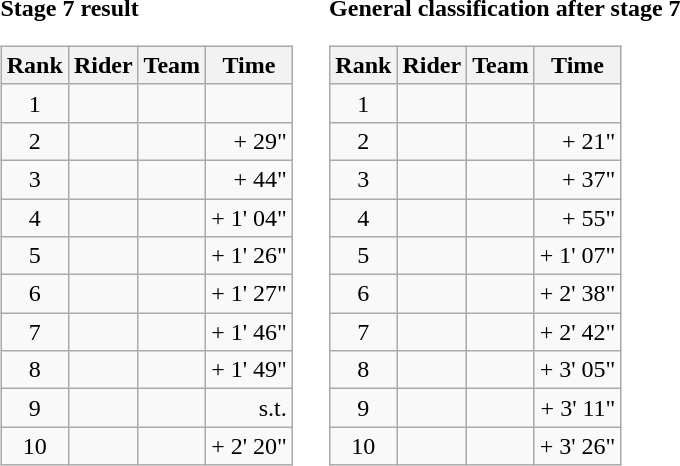<table>
<tr>
<td><strong>Stage 7 result</strong><br><table class="wikitable">
<tr>
<th scope="col">Rank</th>
<th scope="col">Rider</th>
<th scope="col">Team</th>
<th scope="col">Time</th>
</tr>
<tr>
<td style="text-align:center;">1</td>
<td></td>
<td></td>
<td style="text-align:right;"></td>
</tr>
<tr>
<td style="text-align:center;">2</td>
<td></td>
<td></td>
<td style="text-align:right;">+ 29"</td>
</tr>
<tr>
<td style="text-align:center;">3</td>
<td></td>
<td></td>
<td style="text-align:right;">+ 44"</td>
</tr>
<tr>
<td style="text-align:center;">4</td>
<td></td>
<td></td>
<td style="text-align:right;">+ 1' 04"</td>
</tr>
<tr>
<td style="text-align:center;">5</td>
<td></td>
<td></td>
<td style="text-align:right;">+ 1' 26"</td>
</tr>
<tr>
<td style="text-align:center;">6</td>
<td></td>
<td></td>
<td style="text-align:right;">+ 1' 27"</td>
</tr>
<tr>
<td style="text-align:center;">7</td>
<td></td>
<td></td>
<td style="text-align:right;">+ 1' 46"</td>
</tr>
<tr>
<td style="text-align:center;">8</td>
<td></td>
<td></td>
<td style="text-align:right;">+ 1' 49"</td>
</tr>
<tr>
<td style="text-align:center;">9</td>
<td></td>
<td></td>
<td style="text-align:right;">s.t.</td>
</tr>
<tr>
<td style="text-align:center;">10</td>
<td></td>
<td></td>
<td style="text-align:right;">+ 2' 20"</td>
</tr>
</table>
</td>
<td></td>
<td><strong>General classification after stage 7</strong><br><table class="wikitable">
<tr>
<th scope="col">Rank</th>
<th scope="col">Rider</th>
<th scope="col">Team</th>
<th scope="col">Time</th>
</tr>
<tr>
<td style="text-align:center;">1</td>
<td></td>
<td></td>
<td style="text-align:right;"></td>
</tr>
<tr>
<td style="text-align:center;">2</td>
<td></td>
<td></td>
<td style="text-align:right;">+ 21"</td>
</tr>
<tr>
<td style="text-align:center;">3</td>
<td></td>
<td></td>
<td style="text-align:right;">+ 37"</td>
</tr>
<tr>
<td style="text-align:center;">4</td>
<td></td>
<td></td>
<td style="text-align:right;">+ 55"</td>
</tr>
<tr>
<td style="text-align:center;">5</td>
<td></td>
<td></td>
<td style="text-align:right;">+ 1' 07"</td>
</tr>
<tr>
<td style="text-align:center;">6</td>
<td></td>
<td></td>
<td style="text-align:right;">+ 2' 38"</td>
</tr>
<tr>
<td style="text-align:center;">7</td>
<td></td>
<td></td>
<td style="text-align:right;">+ 2' 42"</td>
</tr>
<tr>
<td style="text-align:center;">8</td>
<td></td>
<td></td>
<td style="text-align:right;">+ 3' 05"</td>
</tr>
<tr>
<td style="text-align:center;">9</td>
<td></td>
<td></td>
<td style="text-align:right;">+ 3' 11"</td>
</tr>
<tr>
<td style="text-align:center;">10</td>
<td></td>
<td></td>
<td style="text-align:right;">+ 3' 26"</td>
</tr>
</table>
</td>
</tr>
</table>
